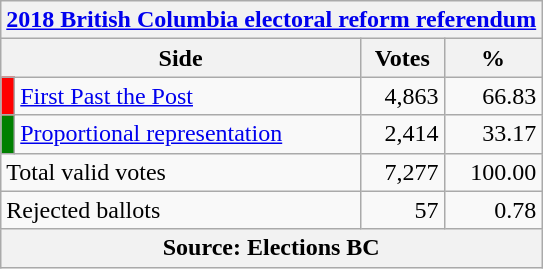<table class="wikitable">
<tr>
<th colspan=4><a href='#'>2018 British Columbia electoral reform referendum</a></th>
</tr>
<tr>
<th colspan=2>Side</th>
<th>Votes</th>
<th>%</th>
</tr>
<tr>
<td bgcolor="red"></td>
<td><a href='#'>First Past the Post</a></td>
<td align="right">4,863</td>
<td align="right">66.83</td>
</tr>
<tr>
<td bgcolor="green"></td>
<td><a href='#'>Proportional representation</a></td>
<td align="right">2,414</td>
<td align="right">33.17</td>
</tr>
<tr>
<td colspan="2">Total valid votes</td>
<td align="right">7,277</td>
<td align="right">100.00</td>
</tr>
<tr>
<td colspan="2">Rejected ballots</td>
<td align="right">57</td>
<td align="right">0.78</td>
</tr>
<tr>
<th colspan="4">Source: Elections BC</th>
</tr>
</table>
